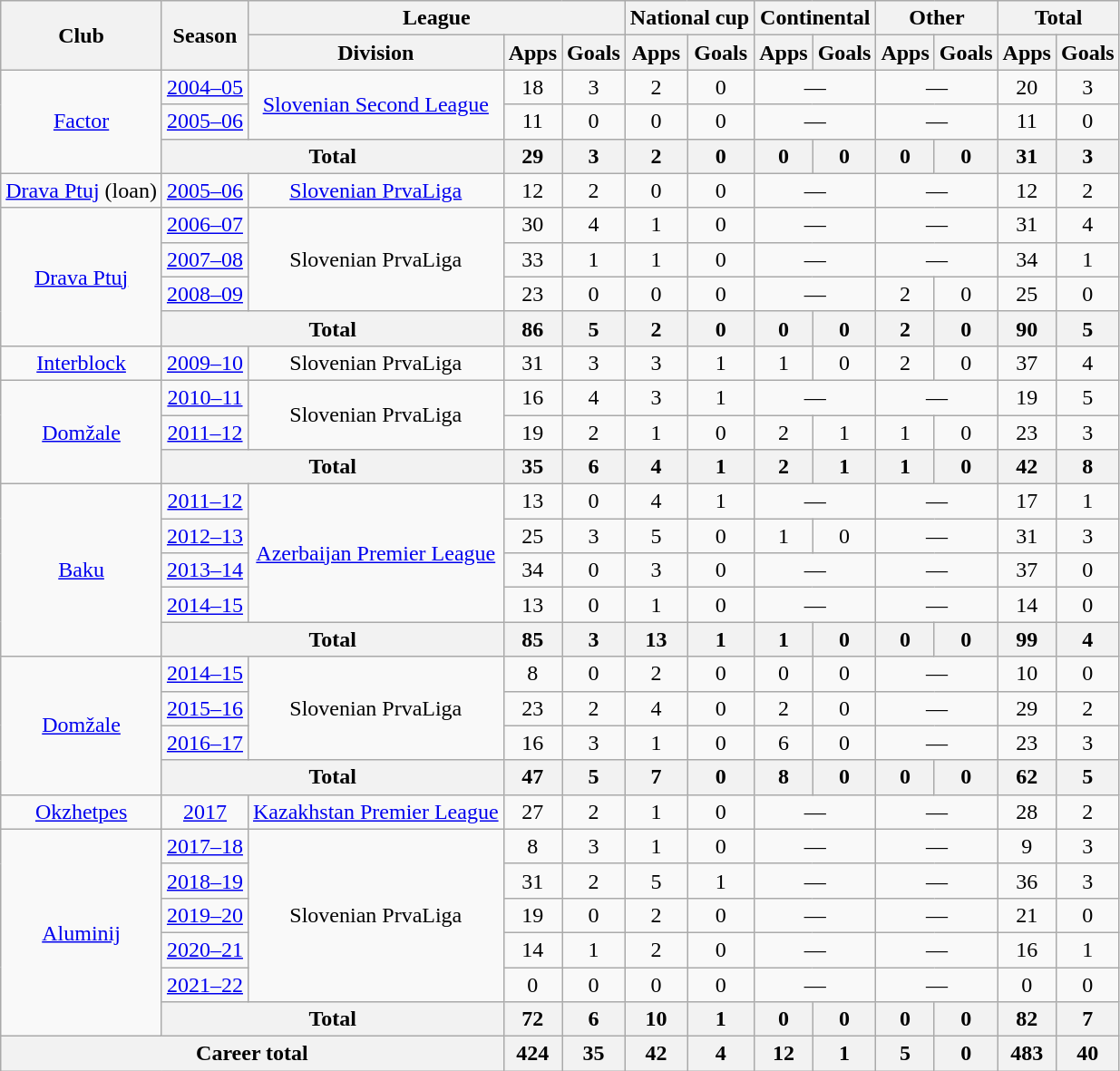<table class="wikitable" style="text-align: center;">
<tr>
<th rowspan="2">Club</th>
<th rowspan="2">Season</th>
<th colspan="3">League</th>
<th colspan="2">National cup</th>
<th colspan="2">Continental</th>
<th colspan="2">Other</th>
<th colspan="2">Total</th>
</tr>
<tr>
<th>Division</th>
<th>Apps</th>
<th>Goals</th>
<th>Apps</th>
<th>Goals</th>
<th>Apps</th>
<th>Goals</th>
<th>Apps</th>
<th>Goals</th>
<th>Apps</th>
<th>Goals</th>
</tr>
<tr>
<td rowspan="3" valign="center"><a href='#'>Factor</a></td>
<td><a href='#'>2004–05</a></td>
<td rowspan="2" valign="center"><a href='#'>Slovenian Second League</a></td>
<td>18</td>
<td>3</td>
<td>2</td>
<td>0</td>
<td colspan="2">—</td>
<td colspan="2">—</td>
<td>20</td>
<td>3</td>
</tr>
<tr>
<td><a href='#'>2005–06</a></td>
<td>11</td>
<td>0</td>
<td>0</td>
<td>0</td>
<td colspan="2">—</td>
<td colspan="2">—</td>
<td>11</td>
<td>0</td>
</tr>
<tr>
<th colspan="2">Total</th>
<th>29</th>
<th>3</th>
<th>2</th>
<th>0</th>
<th>0</th>
<th>0</th>
<th>0</th>
<th>0</th>
<th>31</th>
<th>3</th>
</tr>
<tr>
<td valign="center"><a href='#'>Drava Ptuj</a> (loan)</td>
<td><a href='#'>2005–06</a></td>
<td><a href='#'>Slovenian PrvaLiga</a></td>
<td>12</td>
<td>2</td>
<td>0</td>
<td>0</td>
<td colspan="2">—</td>
<td colspan="2">—</td>
<td>12</td>
<td>2</td>
</tr>
<tr>
<td rowspan="4" valign="center"><a href='#'>Drava Ptuj</a></td>
<td><a href='#'>2006–07</a></td>
<td rowspan="3" valign="center">Slovenian PrvaLiga</td>
<td>30</td>
<td>4</td>
<td>1</td>
<td>0</td>
<td colspan="2">—</td>
<td colspan="2">—</td>
<td>31</td>
<td>4</td>
</tr>
<tr>
<td><a href='#'>2007–08</a></td>
<td>33</td>
<td>1</td>
<td>1</td>
<td>0</td>
<td colspan="2">—</td>
<td colspan="2">—</td>
<td>34</td>
<td>1</td>
</tr>
<tr>
<td><a href='#'>2008–09</a></td>
<td>23</td>
<td>0</td>
<td>0</td>
<td>0</td>
<td colspan="2">—</td>
<td>2</td>
<td>0</td>
<td>25</td>
<td>0</td>
</tr>
<tr>
<th colspan="2">Total</th>
<th>86</th>
<th>5</th>
<th>2</th>
<th>0</th>
<th>0</th>
<th>0</th>
<th>2</th>
<th>0</th>
<th>90</th>
<th>5</th>
</tr>
<tr>
<td valign="center"><a href='#'>Interblock</a></td>
<td><a href='#'>2009–10</a></td>
<td>Slovenian PrvaLiga</td>
<td>31</td>
<td>3</td>
<td>3</td>
<td>1</td>
<td>1</td>
<td>0</td>
<td>2</td>
<td>0</td>
<td>37</td>
<td>4</td>
</tr>
<tr>
<td rowspan="3" valign="center"><a href='#'>Domžale</a></td>
<td><a href='#'>2010–11</a></td>
<td rowspan="2" valign="center">Slovenian PrvaLiga</td>
<td>16</td>
<td>4</td>
<td>3</td>
<td>1</td>
<td colspan="2">—</td>
<td colspan="2">—</td>
<td>19</td>
<td>5</td>
</tr>
<tr>
<td><a href='#'>2011–12</a></td>
<td>19</td>
<td>2</td>
<td>1</td>
<td>0</td>
<td>2</td>
<td>1</td>
<td>1</td>
<td>0</td>
<td>23</td>
<td>3</td>
</tr>
<tr>
<th colspan="2">Total</th>
<th>35</th>
<th>6</th>
<th>4</th>
<th>1</th>
<th>2</th>
<th>1</th>
<th>1</th>
<th>0</th>
<th>42</th>
<th>8</th>
</tr>
<tr>
<td rowspan="5" valign="center"><a href='#'>Baku</a></td>
<td><a href='#'>2011–12</a></td>
<td rowspan="4" valign="center"><a href='#'>Azerbaijan Premier League</a></td>
<td>13</td>
<td>0</td>
<td>4</td>
<td>1</td>
<td colspan="2">—</td>
<td colspan="2">—</td>
<td>17</td>
<td>1</td>
</tr>
<tr>
<td><a href='#'>2012–13</a></td>
<td>25</td>
<td>3</td>
<td>5</td>
<td>0</td>
<td>1</td>
<td>0</td>
<td colspan="2">—</td>
<td>31</td>
<td>3</td>
</tr>
<tr>
<td><a href='#'>2013–14</a></td>
<td>34</td>
<td>0</td>
<td>3</td>
<td>0</td>
<td colspan="2">—</td>
<td colspan="2">—</td>
<td>37</td>
<td>0</td>
</tr>
<tr>
<td><a href='#'>2014–15</a></td>
<td>13</td>
<td>0</td>
<td>1</td>
<td>0</td>
<td colspan="2">—</td>
<td colspan="2">—</td>
<td>14</td>
<td>0</td>
</tr>
<tr>
<th colspan="2">Total</th>
<th>85</th>
<th>3</th>
<th>13</th>
<th>1</th>
<th>1</th>
<th>0</th>
<th>0</th>
<th>0</th>
<th>99</th>
<th>4</th>
</tr>
<tr>
<td rowspan="4" valign="center"><a href='#'>Domžale</a></td>
<td><a href='#'>2014–15</a></td>
<td rowspan="3" valign="center">Slovenian PrvaLiga</td>
<td>8</td>
<td>0</td>
<td>2</td>
<td>0</td>
<td>0</td>
<td>0</td>
<td colspan="2">—</td>
<td>10</td>
<td>0</td>
</tr>
<tr>
<td><a href='#'>2015–16</a></td>
<td>23</td>
<td>2</td>
<td>4</td>
<td>0</td>
<td>2</td>
<td>0</td>
<td colspan="2">—</td>
<td>29</td>
<td>2</td>
</tr>
<tr>
<td><a href='#'>2016–17</a></td>
<td>16</td>
<td>3</td>
<td>1</td>
<td>0</td>
<td>6</td>
<td>0</td>
<td colspan="2">—</td>
<td>23</td>
<td>3</td>
</tr>
<tr>
<th colspan="2">Total</th>
<th>47</th>
<th>5</th>
<th>7</th>
<th>0</th>
<th>8</th>
<th>0</th>
<th>0</th>
<th>0</th>
<th>62</th>
<th>5</th>
</tr>
<tr>
<td rowspan="1" valign="center"><a href='#'>Okzhetpes</a></td>
<td><a href='#'>2017</a></td>
<td rowspan="1" valign="center"><a href='#'>Kazakhstan Premier League</a></td>
<td>27</td>
<td>2</td>
<td>1</td>
<td>0</td>
<td colspan="2">—</td>
<td colspan="2">—</td>
<td>28</td>
<td>2</td>
</tr>
<tr>
<td rowspan="6" valign="center"><a href='#'>Aluminij</a></td>
<td><a href='#'>2017–18</a></td>
<td rowspan="5" valign="center">Slovenian PrvaLiga</td>
<td>8</td>
<td>3</td>
<td>1</td>
<td>0</td>
<td colspan="2">—</td>
<td colspan="2">—</td>
<td>9</td>
<td>3</td>
</tr>
<tr>
<td><a href='#'>2018–19</a></td>
<td>31</td>
<td>2</td>
<td>5</td>
<td>1</td>
<td colspan="2">—</td>
<td colspan="2">—</td>
<td>36</td>
<td>3</td>
</tr>
<tr>
<td><a href='#'>2019–20</a></td>
<td>19</td>
<td>0</td>
<td>2</td>
<td>0</td>
<td colspan="2">—</td>
<td colspan="2">—</td>
<td>21</td>
<td>0</td>
</tr>
<tr>
<td><a href='#'>2020–21</a></td>
<td>14</td>
<td>1</td>
<td>2</td>
<td>0</td>
<td colspan="2">—</td>
<td colspan="2">—</td>
<td>16</td>
<td>1</td>
</tr>
<tr>
<td><a href='#'>2021–22</a></td>
<td>0</td>
<td>0</td>
<td>0</td>
<td>0</td>
<td colspan="2">—</td>
<td colspan="2">—</td>
<td>0</td>
<td>0</td>
</tr>
<tr>
<th colspan="2">Total</th>
<th>72</th>
<th>6</th>
<th>10</th>
<th>1</th>
<th>0</th>
<th>0</th>
<th>0</th>
<th>0</th>
<th>82</th>
<th>7</th>
</tr>
<tr>
<th colspan="3">Career total</th>
<th>424</th>
<th>35</th>
<th>42</th>
<th>4</th>
<th>12</th>
<th>1</th>
<th>5</th>
<th>0</th>
<th>483</th>
<th>40</th>
</tr>
</table>
